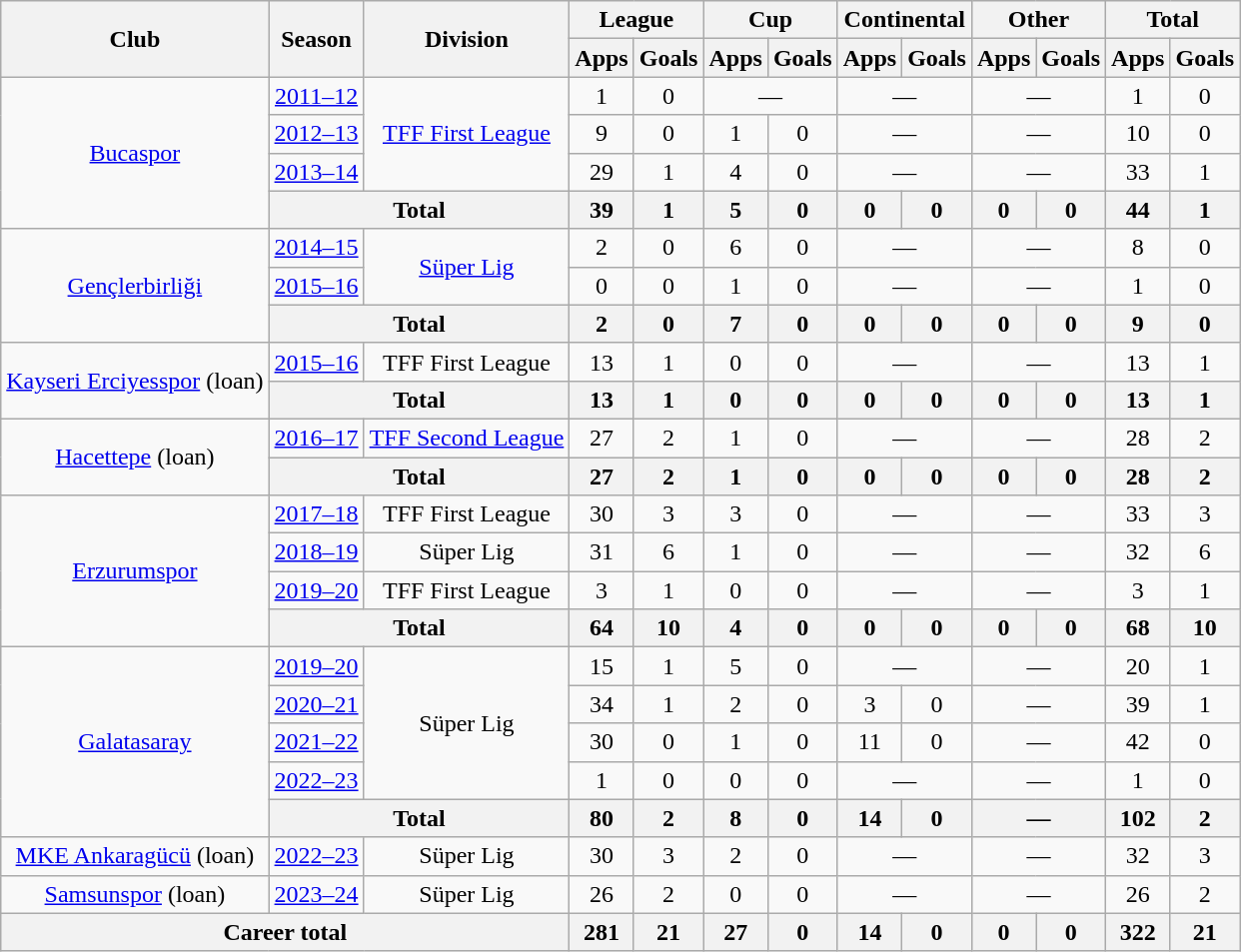<table class="wikitable" style="text-align: center;">
<tr>
<th rowspan="2">Club</th>
<th rowspan="2">Season</th>
<th rowspan="2">Division</th>
<th colspan="2">League</th>
<th colspan="2">Cup</th>
<th colspan="2">Continental</th>
<th colspan="2">Other</th>
<th colspan="2">Total</th>
</tr>
<tr>
<th>Apps</th>
<th>Goals</th>
<th>Apps</th>
<th>Goals</th>
<th>Apps</th>
<th>Goals</th>
<th>Apps</th>
<th>Goals</th>
<th>Apps</th>
<th>Goals</th>
</tr>
<tr>
<td rowspan="4"><a href='#'>Bucaspor</a></td>
<td><a href='#'>2011–12</a></td>
<td rowspan="3"><a href='#'>TFF First League</a></td>
<td>1</td>
<td>0</td>
<td colspan="2">—</td>
<td colspan="2">—</td>
<td colspan="2">—</td>
<td>1</td>
<td>0</td>
</tr>
<tr>
<td><a href='#'>2012–13</a></td>
<td>9</td>
<td>0</td>
<td>1</td>
<td>0</td>
<td colspan="2">—</td>
<td colspan="2">—</td>
<td>10</td>
<td>0</td>
</tr>
<tr>
<td><a href='#'>2013–14</a></td>
<td>29</td>
<td>1</td>
<td>4</td>
<td>0</td>
<td colspan="2">—</td>
<td colspan="2">—</td>
<td>33</td>
<td>1</td>
</tr>
<tr>
<th colspan="2">Total</th>
<th>39</th>
<th>1</th>
<th>5</th>
<th>0</th>
<th>0</th>
<th>0</th>
<th>0</th>
<th>0</th>
<th>44</th>
<th>1</th>
</tr>
<tr>
<td rowspan="3"><a href='#'>Gençlerbirliği</a></td>
<td><a href='#'>2014–15</a></td>
<td rowspan="2"><a href='#'>Süper Lig</a></td>
<td>2</td>
<td>0</td>
<td>6</td>
<td>0</td>
<td colspan="2">—</td>
<td colspan="2">—</td>
<td>8</td>
<td>0</td>
</tr>
<tr>
<td><a href='#'>2015–16</a></td>
<td>0</td>
<td>0</td>
<td>1</td>
<td>0</td>
<td colspan="2">—</td>
<td colspan="2">—</td>
<td>1</td>
<td>0</td>
</tr>
<tr>
<th colspan="2">Total</th>
<th>2</th>
<th>0</th>
<th>7</th>
<th>0</th>
<th>0</th>
<th>0</th>
<th>0</th>
<th>0</th>
<th>9</th>
<th>0</th>
</tr>
<tr>
<td rowspan="2"><a href='#'>Kayseri Erciyesspor</a> (loan)</td>
<td><a href='#'>2015–16</a></td>
<td>TFF First League</td>
<td>13</td>
<td>1</td>
<td>0</td>
<td>0</td>
<td colspan="2">—</td>
<td colspan="2">—</td>
<td>13</td>
<td>1</td>
</tr>
<tr>
<th colspan="2">Total</th>
<th>13</th>
<th>1</th>
<th>0</th>
<th>0</th>
<th>0</th>
<th>0</th>
<th>0</th>
<th>0</th>
<th>13</th>
<th>1</th>
</tr>
<tr>
<td rowspan="2"><a href='#'>Hacettepe</a> (loan)</td>
<td><a href='#'>2016–17</a></td>
<td><a href='#'>TFF Second League</a></td>
<td>27</td>
<td>2</td>
<td>1</td>
<td>0</td>
<td colspan="2">—</td>
<td colspan="2">—</td>
<td>28</td>
<td>2</td>
</tr>
<tr>
<th colspan="2">Total</th>
<th>27</th>
<th>2</th>
<th>1</th>
<th>0</th>
<th>0</th>
<th>0</th>
<th>0</th>
<th>0</th>
<th>28</th>
<th>2</th>
</tr>
<tr>
<td rowspan="4"><a href='#'>Erzurumspor</a></td>
<td><a href='#'>2017–18</a></td>
<td>TFF First League</td>
<td>30</td>
<td>3</td>
<td>3</td>
<td>0</td>
<td colspan="2">—</td>
<td colspan="2">—</td>
<td>33</td>
<td>3</td>
</tr>
<tr>
<td><a href='#'>2018–19</a></td>
<td>Süper Lig</td>
<td>31</td>
<td>6</td>
<td>1</td>
<td>0</td>
<td colspan="2">—</td>
<td colspan="2">—</td>
<td>32</td>
<td>6</td>
</tr>
<tr>
<td><a href='#'>2019–20</a></td>
<td>TFF First League</td>
<td>3</td>
<td>1</td>
<td>0</td>
<td>0</td>
<td colspan="2">—</td>
<td colspan="2">—</td>
<td>3</td>
<td>1</td>
</tr>
<tr>
<th colspan="2">Total</th>
<th>64</th>
<th>10</th>
<th>4</th>
<th>0</th>
<th>0</th>
<th>0</th>
<th>0</th>
<th>0</th>
<th>68</th>
<th>10</th>
</tr>
<tr>
<td rowspan="5"><a href='#'>Galatasaray</a></td>
<td><a href='#'>2019–20</a></td>
<td rowspan="4">Süper Lig</td>
<td>15</td>
<td>1</td>
<td>5</td>
<td>0</td>
<td colspan="2">—</td>
<td colspan="2">—</td>
<td>20</td>
<td>1</td>
</tr>
<tr>
<td><a href='#'>2020–21</a></td>
<td>34</td>
<td>1</td>
<td>2</td>
<td>0</td>
<td>3</td>
<td>0</td>
<td colspan="2">—</td>
<td>39</td>
<td>1</td>
</tr>
<tr>
<td><a href='#'>2021–22</a></td>
<td>30</td>
<td>0</td>
<td>1</td>
<td>0</td>
<td>11</td>
<td>0</td>
<td colspan="2">—</td>
<td>42</td>
<td>0</td>
</tr>
<tr>
<td><a href='#'>2022–23</a></td>
<td>1</td>
<td>0</td>
<td>0</td>
<td>0</td>
<td colspan="2">—</td>
<td colspan="2">—</td>
<td>1</td>
<td>0</td>
</tr>
<tr>
<th colspan="2">Total</th>
<th>80</th>
<th>2</th>
<th>8</th>
<th>0</th>
<th>14</th>
<th>0</th>
<th colspan="2">—</th>
<th>102</th>
<th>2</th>
</tr>
<tr>
<td><a href='#'>MKE Ankaragücü</a> (loan)</td>
<td><a href='#'>2022–23</a></td>
<td>Süper Lig</td>
<td>30</td>
<td>3</td>
<td>2</td>
<td>0</td>
<td colspan="2">—</td>
<td colspan="2">—</td>
<td>32</td>
<td>3</td>
</tr>
<tr>
<td><a href='#'>Samsunspor</a> (loan)</td>
<td><a href='#'>2023–24</a></td>
<td>Süper Lig</td>
<td>26</td>
<td>2</td>
<td>0</td>
<td>0</td>
<td colspan="2">—</td>
<td colspan="2">—</td>
<td>26</td>
<td>2</td>
</tr>
<tr>
<th colspan="3">Career total</th>
<th>281</th>
<th>21</th>
<th>27</th>
<th>0</th>
<th>14</th>
<th>0</th>
<th>0</th>
<th>0</th>
<th>322</th>
<th>21</th>
</tr>
</table>
